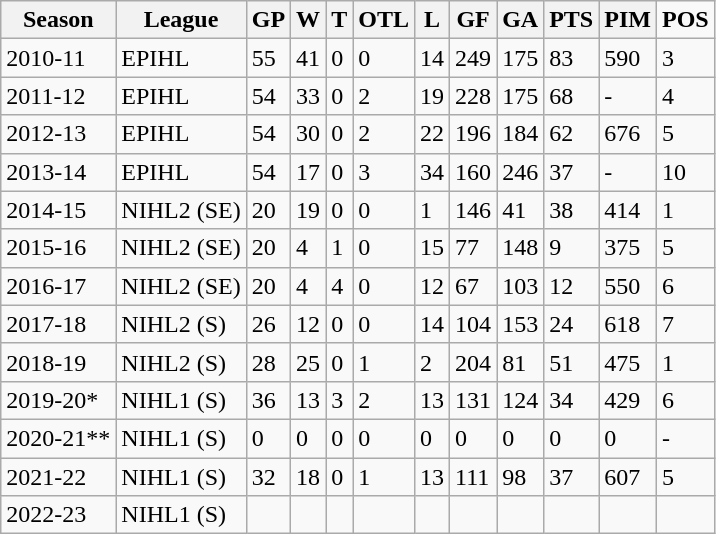<table class="wikitable">
<tr>
<th>Season</th>
<th>League</th>
<th>GP</th>
<th>W</th>
<th>T</th>
<th>OTL</th>
<th>L</th>
<th>GF</th>
<th>GA</th>
<th>PTS</th>
<th>PIM</th>
<td><strong>POS</strong></td>
</tr>
<tr>
<td>2010-11</td>
<td>EPIHL</td>
<td>55</td>
<td>41</td>
<td>0</td>
<td>0</td>
<td>14</td>
<td>249</td>
<td>175</td>
<td>83</td>
<td>590</td>
<td>3</td>
</tr>
<tr>
<td>2011-12</td>
<td>EPIHL</td>
<td>54</td>
<td>33</td>
<td>0</td>
<td>2</td>
<td>19</td>
<td>228</td>
<td>175</td>
<td>68</td>
<td>-</td>
<td>4</td>
</tr>
<tr>
<td>2012-13</td>
<td>EPIHL</td>
<td ?>54</td>
<td>30</td>
<td>0</td>
<td>2</td>
<td>22</td>
<td>196</td>
<td>184</td>
<td>62</td>
<td>676</td>
<td>5</td>
</tr>
<tr>
<td>2013-14</td>
<td>EPIHL</td>
<td>54</td>
<td>17</td>
<td>0</td>
<td>3</td>
<td>34</td>
<td>160</td>
<td>246</td>
<td>37</td>
<td 509>-</td>
<td>10</td>
</tr>
<tr>
<td>2014-15</td>
<td>NIHL2 (SE)</td>
<td>20</td>
<td>19</td>
<td>0</td>
<td>0</td>
<td>1</td>
<td>146</td>
<td>41</td>
<td>38</td>
<td>414</td>
<td>1</td>
</tr>
<tr>
<td>2015-16</td>
<td>NIHL2 (SE)</td>
<td>20</td>
<td>4</td>
<td>1</td>
<td>0</td>
<td>15</td>
<td>77</td>
<td>148</td>
<td>9</td>
<td>375</td>
<td>5</td>
</tr>
<tr>
<td>2016-17</td>
<td>NIHL2 (SE)</td>
<td>20</td>
<td>4</td>
<td>4</td>
<td>0</td>
<td>12</td>
<td>67</td>
<td>103</td>
<td>12</td>
<td>550</td>
<td>6</td>
</tr>
<tr>
<td>2017-18</td>
<td>NIHL2 (S)</td>
<td>26</td>
<td>12</td>
<td>0</td>
<td>0</td>
<td>14</td>
<td>104</td>
<td>153</td>
<td>24</td>
<td>618</td>
<td>7</td>
</tr>
<tr>
<td>2018-19</td>
<td>NIHL2 (S)</td>
<td>28</td>
<td>25</td>
<td>0</td>
<td>1</td>
<td>2</td>
<td>204</td>
<td>81</td>
<td>51</td>
<td>475</td>
<td>1</td>
</tr>
<tr>
<td>2019-20*</td>
<td>NIHL1 (S)</td>
<td 18>36</td>
<td>13</td>
<td>3</td>
<td>2</td>
<td>13</td>
<td>131</td>
<td>124</td>
<td>34</td>
<td>429</td>
<td>6</td>
</tr>
<tr>
<td>2020-21**</td>
<td>NIHL1 (S)</td>
<td 0>0</td>
<td>0</td>
<td>0</td>
<td>0</td>
<td>0</td>
<td>0</td>
<td>0</td>
<td>0</td>
<td>0</td>
<td>-</td>
</tr>
<tr>
<td>2021-22</td>
<td>NIHL1 (S)</td>
<td>32</td>
<td>18</td>
<td>0</td>
<td>1</td>
<td>13</td>
<td>111</td>
<td>98</td>
<td>37</td>
<td>607</td>
<td>5</td>
</tr>
<tr>
<td>2022-23</td>
<td>NIHL1 (S)</td>
<td></td>
<td></td>
<td></td>
<td></td>
<td></td>
<td></td>
<td></td>
<td></td>
<td></td>
<td></td>
</tr>
</table>
